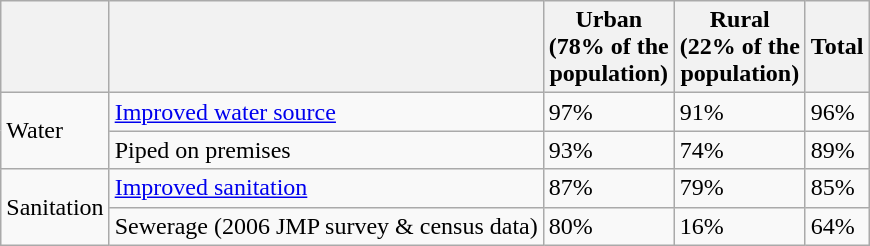<table class="wikitable">
<tr>
<th></th>
<th></th>
<th>Urban<br>(78% of the<br>population)</th>
<th>Rural<br>(22% of the<br>population)</th>
<th>Total</th>
</tr>
<tr>
<td rowspan=2>Water</td>
<td><a href='#'>Improved water source</a></td>
<td>97%</td>
<td>91%</td>
<td>96%</td>
</tr>
<tr>
<td>Piped on premises</td>
<td>93%</td>
<td>74%</td>
<td>89%</td>
</tr>
<tr>
<td rowspan=2>Sanitation</td>
<td><a href='#'>Improved sanitation</a></td>
<td>87%</td>
<td>79%</td>
<td>85%</td>
</tr>
<tr>
<td>Sewerage (2006 JMP survey & census data)</td>
<td>80%</td>
<td>16%</td>
<td>64%</td>
</tr>
</table>
